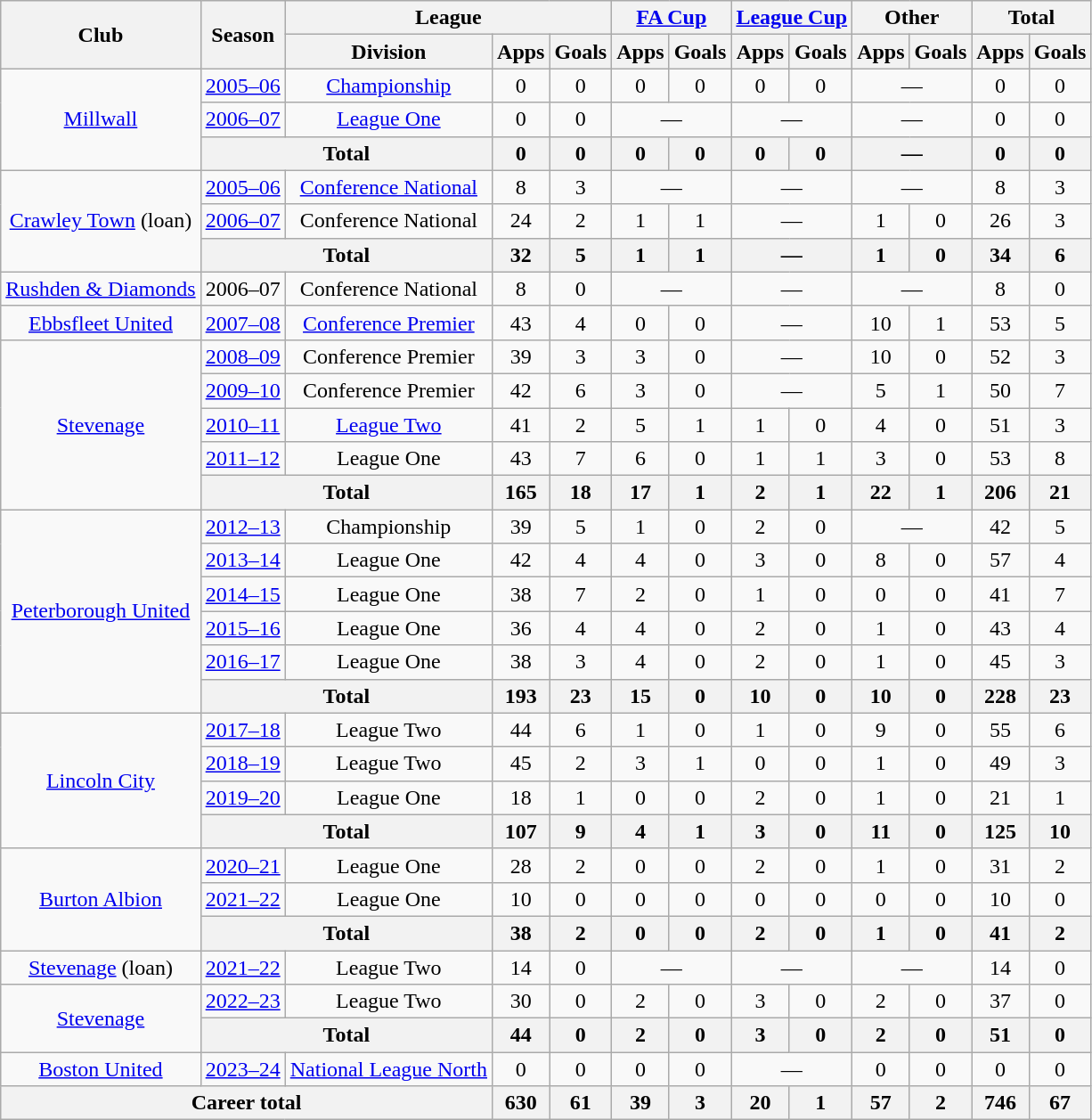<table class=wikitable style=text-align:center>
<tr>
<th rowspan=2>Club</th>
<th rowspan=2>Season</th>
<th colspan=3>League</th>
<th colspan=2><a href='#'>FA Cup</a></th>
<th colspan=2><a href='#'>League Cup</a></th>
<th colspan=2>Other</th>
<th colspan=2>Total</th>
</tr>
<tr>
<th>Division</th>
<th>Apps</th>
<th>Goals</th>
<th>Apps</th>
<th>Goals</th>
<th>Apps</th>
<th>Goals</th>
<th>Apps</th>
<th>Goals</th>
<th>Apps</th>
<th>Goals</th>
</tr>
<tr>
<td rowspan=3><a href='#'>Millwall</a></td>
<td><a href='#'>2005–06</a></td>
<td><a href='#'>Championship</a></td>
<td>0</td>
<td>0</td>
<td>0</td>
<td>0</td>
<td>0</td>
<td>0</td>
<td colspan=2>—</td>
<td>0</td>
<td>0</td>
</tr>
<tr>
<td><a href='#'>2006–07</a></td>
<td><a href='#'>League One</a></td>
<td>0</td>
<td>0</td>
<td colspan=2>—</td>
<td colspan=2>—</td>
<td colspan=2>—</td>
<td>0</td>
<td>0</td>
</tr>
<tr>
<th colspan=2>Total</th>
<th>0</th>
<th>0</th>
<th>0</th>
<th>0</th>
<th>0</th>
<th>0</th>
<th colspan=2>—</th>
<th>0</th>
<th>0</th>
</tr>
<tr>
<td rowspan=3><a href='#'>Crawley Town</a> (loan)</td>
<td><a href='#'>2005–06</a></td>
<td><a href='#'>Conference National</a></td>
<td>8</td>
<td>3</td>
<td colspan=2>—</td>
<td colspan=2>—</td>
<td colspan=2>—</td>
<td>8</td>
<td>3</td>
</tr>
<tr>
<td><a href='#'>2006–07</a></td>
<td>Conference National</td>
<td>24</td>
<td>2</td>
<td>1</td>
<td>1</td>
<td colspan=2>—</td>
<td>1</td>
<td>0</td>
<td>26</td>
<td>3</td>
</tr>
<tr>
<th colspan=2>Total</th>
<th>32</th>
<th>5</th>
<th>1</th>
<th>1</th>
<th colspan=2>—</th>
<th>1</th>
<th>0</th>
<th>34</th>
<th>6</th>
</tr>
<tr>
<td><a href='#'>Rushden & Diamonds</a></td>
<td>2006–07</td>
<td>Conference National</td>
<td>8</td>
<td>0</td>
<td colspan=2>—</td>
<td colspan=2>—</td>
<td colspan=2>—</td>
<td>8</td>
<td>0</td>
</tr>
<tr>
<td><a href='#'>Ebbsfleet United</a></td>
<td><a href='#'>2007–08</a></td>
<td><a href='#'>Conference Premier</a></td>
<td>43</td>
<td>4</td>
<td>0</td>
<td>0</td>
<td colspan=2>—</td>
<td>10</td>
<td>1</td>
<td>53</td>
<td>5</td>
</tr>
<tr>
<td rowspan=5><a href='#'>Stevenage</a></td>
<td><a href='#'>2008–09</a></td>
<td>Conference Premier</td>
<td>39</td>
<td>3</td>
<td>3</td>
<td>0</td>
<td colspan=2>—</td>
<td>10</td>
<td>0</td>
<td>52</td>
<td>3</td>
</tr>
<tr>
<td><a href='#'>2009–10</a></td>
<td>Conference Premier</td>
<td>42</td>
<td>6</td>
<td>3</td>
<td>0</td>
<td colspan=2>—</td>
<td>5</td>
<td>1</td>
<td>50</td>
<td>7</td>
</tr>
<tr>
<td><a href='#'>2010–11</a></td>
<td><a href='#'>League Two</a></td>
<td>41</td>
<td>2</td>
<td>5</td>
<td>1</td>
<td>1</td>
<td>0</td>
<td>4</td>
<td>0</td>
<td>51</td>
<td>3</td>
</tr>
<tr>
<td><a href='#'>2011–12</a></td>
<td>League One</td>
<td>43</td>
<td>7</td>
<td>6</td>
<td>0</td>
<td>1</td>
<td>1</td>
<td>3</td>
<td>0</td>
<td>53</td>
<td>8</td>
</tr>
<tr>
<th colspan=2>Total</th>
<th>165</th>
<th>18</th>
<th>17</th>
<th>1</th>
<th>2</th>
<th>1</th>
<th>22</th>
<th>1</th>
<th>206</th>
<th>21</th>
</tr>
<tr>
<td rowspan=6><a href='#'>Peterborough United</a></td>
<td><a href='#'>2012–13</a></td>
<td>Championship</td>
<td>39</td>
<td>5</td>
<td>1</td>
<td>0</td>
<td>2</td>
<td>0</td>
<td colspan=2>—</td>
<td>42</td>
<td>5</td>
</tr>
<tr>
<td><a href='#'>2013–14</a></td>
<td>League One</td>
<td>42</td>
<td>4</td>
<td>4</td>
<td>0</td>
<td>3</td>
<td>0</td>
<td>8</td>
<td>0</td>
<td>57</td>
<td>4</td>
</tr>
<tr>
<td><a href='#'>2014–15</a></td>
<td>League One</td>
<td>38</td>
<td>7</td>
<td>2</td>
<td>0</td>
<td>1</td>
<td>0</td>
<td>0</td>
<td>0</td>
<td>41</td>
<td>7</td>
</tr>
<tr>
<td><a href='#'>2015–16</a></td>
<td>League One</td>
<td>36</td>
<td>4</td>
<td>4</td>
<td>0</td>
<td>2</td>
<td>0</td>
<td>1</td>
<td>0</td>
<td>43</td>
<td>4</td>
</tr>
<tr>
<td><a href='#'>2016–17</a></td>
<td>League One</td>
<td>38</td>
<td>3</td>
<td>4</td>
<td>0</td>
<td>2</td>
<td>0</td>
<td>1</td>
<td>0</td>
<td>45</td>
<td>3</td>
</tr>
<tr>
<th colspan=2>Total</th>
<th>193</th>
<th>23</th>
<th>15</th>
<th>0</th>
<th>10</th>
<th>0</th>
<th>10</th>
<th>0</th>
<th>228</th>
<th>23</th>
</tr>
<tr>
<td rowspan=4><a href='#'>Lincoln City</a></td>
<td><a href='#'>2017–18</a></td>
<td>League Two</td>
<td>44</td>
<td>6</td>
<td>1</td>
<td>0</td>
<td>1</td>
<td>0</td>
<td>9</td>
<td>0</td>
<td>55</td>
<td>6</td>
</tr>
<tr>
<td><a href='#'>2018–19</a></td>
<td>League Two</td>
<td>45</td>
<td>2</td>
<td>3</td>
<td>1</td>
<td>0</td>
<td>0</td>
<td>1</td>
<td>0</td>
<td>49</td>
<td>3</td>
</tr>
<tr>
<td><a href='#'>2019–20</a></td>
<td>League One</td>
<td>18</td>
<td>1</td>
<td>0</td>
<td>0</td>
<td>2</td>
<td>0</td>
<td>1</td>
<td>0</td>
<td>21</td>
<td>1</td>
</tr>
<tr>
<th colspan=2>Total</th>
<th>107</th>
<th>9</th>
<th>4</th>
<th>1</th>
<th>3</th>
<th>0</th>
<th>11</th>
<th>0</th>
<th>125</th>
<th>10</th>
</tr>
<tr>
<td rowspan=3><a href='#'>Burton Albion</a></td>
<td><a href='#'>2020–21</a></td>
<td>League One</td>
<td>28</td>
<td>2</td>
<td>0</td>
<td>0</td>
<td>2</td>
<td>0</td>
<td>1</td>
<td>0</td>
<td>31</td>
<td>2</td>
</tr>
<tr>
<td><a href='#'>2021–22</a></td>
<td>League One</td>
<td>10</td>
<td>0</td>
<td>0</td>
<td>0</td>
<td>0</td>
<td>0</td>
<td>0</td>
<td>0</td>
<td>10</td>
<td>0</td>
</tr>
<tr>
<th colspan=2>Total</th>
<th>38</th>
<th>2</th>
<th>0</th>
<th>0</th>
<th>2</th>
<th>0</th>
<th>1</th>
<th>0</th>
<th>41</th>
<th>2</th>
</tr>
<tr>
<td rowspan=1><a href='#'>Stevenage</a> (loan)</td>
<td><a href='#'>2021–22</a></td>
<td>League Two</td>
<td>14</td>
<td>0</td>
<td colspan=2>—</td>
<td colspan=2>—</td>
<td colspan=2>—</td>
<td>14</td>
<td>0</td>
</tr>
<tr>
<td rowspan=2><a href='#'>Stevenage</a></td>
<td><a href='#'>2022–23</a></td>
<td>League Two</td>
<td>30</td>
<td>0</td>
<td>2</td>
<td>0</td>
<td>3</td>
<td>0</td>
<td>2</td>
<td>0</td>
<td>37</td>
<td>0</td>
</tr>
<tr>
<th colspan=2>Total</th>
<th>44</th>
<th>0</th>
<th>2</th>
<th>0</th>
<th>3</th>
<th>0</th>
<th>2</th>
<th>0</th>
<th>51</th>
<th>0</th>
</tr>
<tr>
<td><a href='#'>Boston United</a></td>
<td><a href='#'>2023–24</a></td>
<td><a href='#'>National League North</a></td>
<td>0</td>
<td>0</td>
<td>0</td>
<td>0</td>
<td colspan=2>—</td>
<td>0</td>
<td>0</td>
<td>0</td>
<td>0</td>
</tr>
<tr>
<th colspan=3>Career total</th>
<th>630</th>
<th>61</th>
<th>39</th>
<th>3</th>
<th>20</th>
<th>1</th>
<th>57</th>
<th>2</th>
<th>746</th>
<th>67</th>
</tr>
</table>
